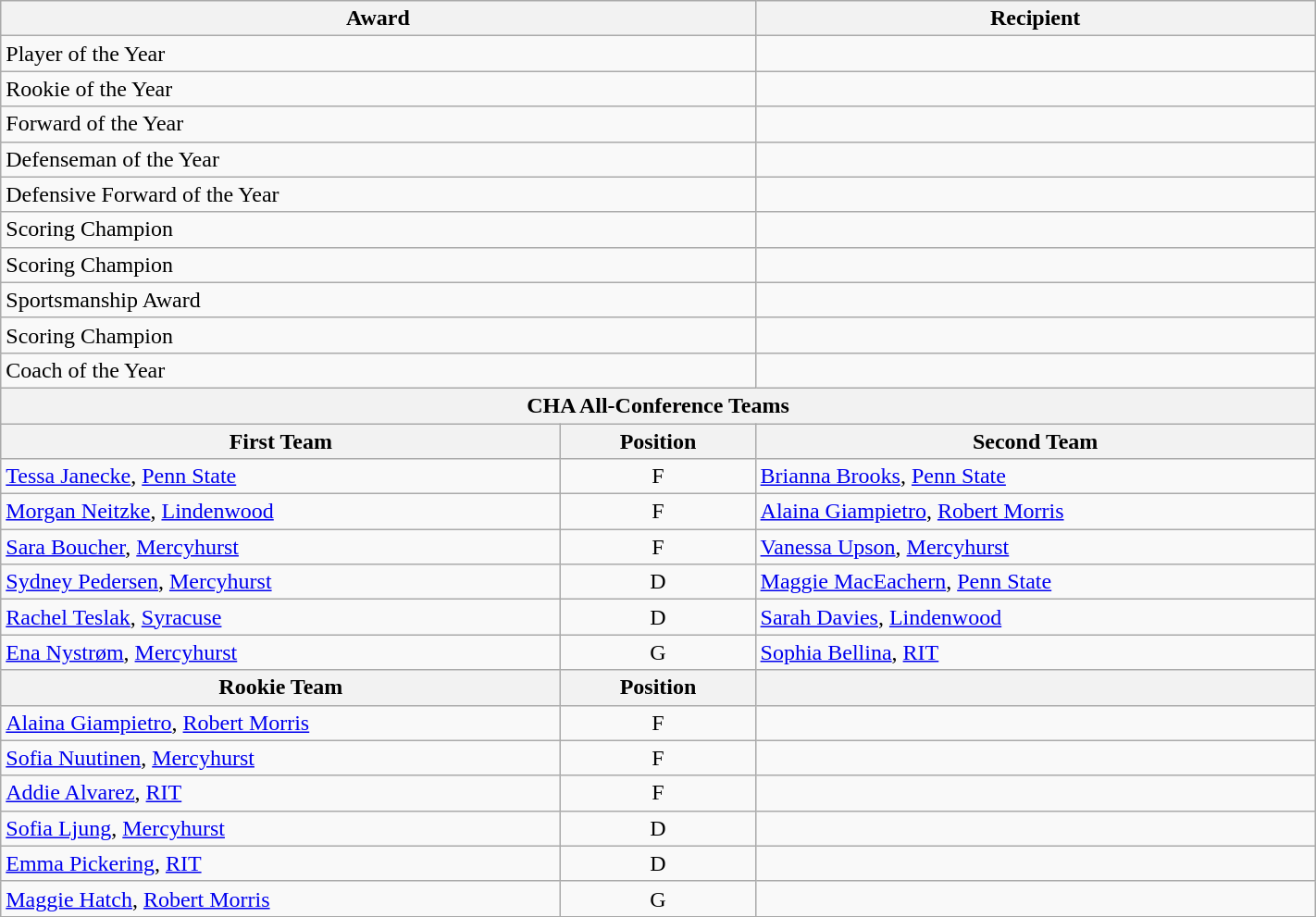<table class="wikitable" width=75%>
<tr>
<th colspan=2>Award</th>
<th>Recipient</th>
</tr>
<tr>
<td colspan=2>Player of the Year</td>
<td></td>
</tr>
<tr>
<td colspan=2>Rookie of the Year</td>
<td></td>
</tr>
<tr>
<td colspan=2>Forward of the Year</td>
<td></td>
</tr>
<tr>
<td colspan=2>Defenseman of the Year</td>
<td></td>
</tr>
<tr>
<td colspan=2>Defensive Forward of the Year</td>
<td></td>
</tr>
<tr>
<td colspan=2>Scoring Champion</td>
<td></td>
</tr>
<tr>
<td colspan=2>Scoring Champion</td>
<td></td>
</tr>
<tr>
<td colspan=2>Sportsmanship Award</td>
<td></td>
</tr>
<tr>
<td colspan=2>Scoring Champion</td>
<td></td>
</tr>
<tr>
<td colspan=2>Coach of the Year</td>
<td></td>
</tr>
<tr>
<th colspan=3>CHA All-Conference Teams</th>
</tr>
<tr>
<th>First Team</th>
<th>  Position  </th>
<th>Second Team</th>
</tr>
<tr>
<td><a href='#'>Tessa Janecke</a>, <a href='#'>Penn State</a></td>
<td align=center>F</td>
<td><a href='#'>Brianna Brooks</a>, <a href='#'>Penn State</a></td>
</tr>
<tr>
<td><a href='#'>Morgan Neitzke</a>, <a href='#'>Lindenwood</a></td>
<td align=center>F</td>
<td><a href='#'>Alaina Giampietro</a>, <a href='#'>Robert Morris</a></td>
</tr>
<tr>
<td><a href='#'>Sara Boucher</a>, <a href='#'>Mercyhurst</a></td>
<td align=center>F</td>
<td><a href='#'>Vanessa Upson</a>, <a href='#'>Mercyhurst</a></td>
</tr>
<tr>
<td><a href='#'>Sydney Pedersen</a>, <a href='#'>Mercyhurst</a></td>
<td align=center>D</td>
<td><a href='#'>Maggie MacEachern</a>, <a href='#'>Penn State</a></td>
</tr>
<tr>
<td><a href='#'>Rachel Teslak</a>, <a href='#'>Syracuse</a></td>
<td align=center>D</td>
<td><a href='#'>Sarah Davies</a>, <a href='#'>Lindenwood</a></td>
</tr>
<tr>
<td><a href='#'>Ena Nystrøm</a>, <a href='#'>Mercyhurst</a></td>
<td align=center>G</td>
<td><a href='#'>Sophia Bellina</a>, <a href='#'>RIT</a></td>
</tr>
<tr>
<th>Rookie Team</th>
<th>  Position  </th>
<th></th>
</tr>
<tr>
<td><a href='#'>Alaina Giampietro</a>, <a href='#'>Robert Morris</a></td>
<td align=center>F</td>
<td></td>
</tr>
<tr>
<td><a href='#'>Sofia Nuutinen</a>, <a href='#'>Mercyhurst</a></td>
<td align=center>F</td>
<td></td>
</tr>
<tr>
<td><a href='#'>Addie Alvarez</a>, <a href='#'>RIT</a></td>
<td align=center>F</td>
<td></td>
</tr>
<tr>
<td><a href='#'>Sofia Ljung</a>, <a href='#'>Mercyhurst</a></td>
<td align=center>D</td>
<td></td>
</tr>
<tr>
<td><a href='#'>Emma Pickering</a>, <a href='#'>RIT</a></td>
<td align=center>D</td>
<td></td>
</tr>
<tr>
<td><a href='#'>Maggie Hatch</a>, <a href='#'>Robert Morris</a></td>
<td align=center>G</td>
<td></td>
</tr>
<tr>
</tr>
</table>
